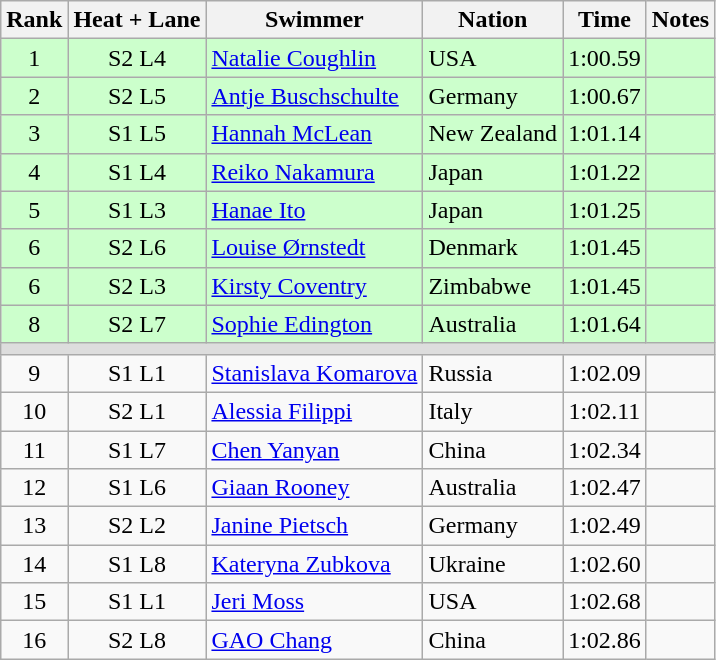<table class="wikitable sortable" style="text-align:center">
<tr>
<th>Rank</th>
<th>Heat + Lane</th>
<th>Swimmer</th>
<th>Nation</th>
<th>Time</th>
<th>Notes</th>
</tr>
<tr bgcolor=ccffcc>
<td>1</td>
<td>S2 L4</td>
<td align=left><a href='#'>Natalie Coughlin</a></td>
<td align=left> USA</td>
<td>1:00.59</td>
<td></td>
</tr>
<tr bgcolor=ccffcc>
<td>2</td>
<td>S2 L5</td>
<td align=left><a href='#'>Antje Buschschulte</a></td>
<td align=left> Germany</td>
<td>1:00.67</td>
<td></td>
</tr>
<tr bgcolor=ccffcc>
<td>3</td>
<td>S1 L5</td>
<td align=left><a href='#'>Hannah McLean</a></td>
<td align=left> New Zealand</td>
<td>1:01.14</td>
<td></td>
</tr>
<tr bgcolor=ccffcc>
<td>4</td>
<td>S1 L4</td>
<td align=left><a href='#'>Reiko Nakamura</a></td>
<td align=left> Japan</td>
<td>1:01.22</td>
<td></td>
</tr>
<tr bgcolor=ccffcc>
<td>5</td>
<td>S1 L3</td>
<td align=left><a href='#'>Hanae Ito</a></td>
<td align=left> Japan</td>
<td>1:01.25</td>
<td></td>
</tr>
<tr bgcolor=ccffcc>
<td>6</td>
<td>S2 L6</td>
<td align=left><a href='#'>Louise Ørnstedt</a></td>
<td align=left> Denmark</td>
<td>1:01.45</td>
<td></td>
</tr>
<tr bgcolor=ccffcc>
<td>6</td>
<td>S2 L3</td>
<td align=left><a href='#'>Kirsty Coventry</a></td>
<td align=left> Zimbabwe</td>
<td>1:01.45</td>
<td></td>
</tr>
<tr bgcolor=ccffcc>
<td>8</td>
<td>S2 L7</td>
<td align=left><a href='#'>Sophie Edington</a></td>
<td align=left> Australia</td>
<td>1:01.64</td>
<td></td>
</tr>
<tr bgcolor=#DDDDDD>
<td colspan=7></td>
</tr>
<tr>
<td>9</td>
<td>S1 L1</td>
<td align=left><a href='#'>Stanislava Komarova</a></td>
<td align=left> Russia</td>
<td>1:02.09</td>
<td></td>
</tr>
<tr>
<td>10</td>
<td>S2 L1</td>
<td align=left><a href='#'>Alessia Filippi</a></td>
<td align=left> Italy</td>
<td>1:02.11</td>
<td></td>
</tr>
<tr>
<td>11</td>
<td>S1 L7</td>
<td align=left><a href='#'>Chen Yanyan</a></td>
<td align=left> China</td>
<td>1:02.34</td>
<td></td>
</tr>
<tr>
<td>12</td>
<td>S1 L6</td>
<td align=left><a href='#'>Giaan Rooney</a></td>
<td align=left> Australia</td>
<td>1:02.47</td>
<td></td>
</tr>
<tr>
<td>13</td>
<td>S2 L2</td>
<td align=left><a href='#'>Janine Pietsch</a></td>
<td align=left> Germany</td>
<td>1:02.49</td>
<td></td>
</tr>
<tr>
<td>14</td>
<td>S1 L8</td>
<td align=left><a href='#'>Kateryna Zubkova</a></td>
<td align=left> Ukraine</td>
<td>1:02.60</td>
<td></td>
</tr>
<tr>
<td>15</td>
<td>S1 L1</td>
<td align=left><a href='#'>Jeri Moss</a></td>
<td align=left> USA</td>
<td>1:02.68</td>
<td></td>
</tr>
<tr>
<td>16</td>
<td>S2 L8</td>
<td align=left><a href='#'>GAO Chang</a></td>
<td align=left> China</td>
<td>1:02.86</td>
<td></td>
</tr>
</table>
